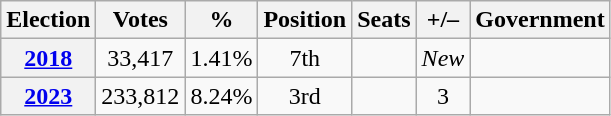<table class="wikitable" style="text-align:center">
<tr>
<th><strong>Election</strong></th>
<th scope="col"><strong>Votes</strong></th>
<th scope="col"><strong>%</strong></th>
<th>Position</th>
<th scope="col">Seats</th>
<th>+/–</th>
<th>Government</th>
</tr>
<tr>
<th><a href='#'>2018</a></th>
<td>33,417</td>
<td>1.41%</td>
<td> 7th</td>
<td></td>
<td><em>New</em></td>
<td></td>
</tr>
<tr>
<th><a href='#'>2023</a></th>
<td>233,812</td>
<td>8.24%</td>
<td> 3rd</td>
<td></td>
<td> 3</td>
<td></td>
</tr>
</table>
